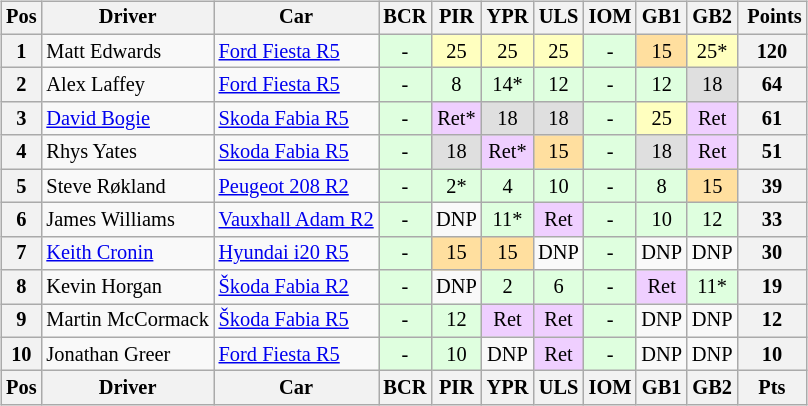<table>
<tr>
<td><br><table class="wikitable" style="font-size: 85%; text-align: center;">
<tr valign="top">
<th valign="middle">Pos</th>
<th valign="middle">Driver</th>
<th valign="middle">Car</th>
<th>BCR<br></th>
<th>PIR<br></th>
<th>YPR<br></th>
<th>ULS<br></th>
<th>IOM<br></th>
<th>GB1<br></th>
<th>GB2<br></th>
<th valign="middle"> Points</th>
</tr>
<tr>
<th>1</th>
<td align=left>Matt Edwards</td>
<td align=left><a href='#'>Ford Fiesta R5</a></td>
<td style="background:#dfffdf;">-</td>
<td style="background:#ffffbf;">25</td>
<td style="background:#ffffbf;">25</td>
<td style="background:#ffffbf;">25</td>
<td style="background:#dfffdf;">-</td>
<td style="background:#ffdf9f;">15</td>
<td style="background:#ffffbf;">25*</td>
<th>120</th>
</tr>
<tr>
<th>2</th>
<td align=left>Alex Laffey</td>
<td align=left><a href='#'>Ford Fiesta R5</a></td>
<td style="background:#dfffdf;">-</td>
<td style="background:#dfffdf;">8</td>
<td style="background:#dfffdf;">14*</td>
<td style="background:#dfffdf;">12</td>
<td style="background:#dfffdf;">-</td>
<td style="background:#dfffdf;">12</td>
<td style="background:#dfdfdf;">18</td>
<th>64</th>
</tr>
<tr>
<th>3</th>
<td align=left><a href='#'>David Bogie</a></td>
<td align=left><a href='#'>Skoda Fabia R5</a></td>
<td style="background:#dfffdf;">-</td>
<td style="background:#efcfff;">Ret*</td>
<td style="background:#dfdfdf;">18</td>
<td style="background:#dfdfdf;">18</td>
<td style="background:#dfffdf;">-</td>
<td style="background:#ffffbf;">25</td>
<td style="background:#efcfff;">Ret</td>
<th>61</th>
</tr>
<tr>
<th>4</th>
<td align=left>Rhys Yates</td>
<td align=left><a href='#'>Skoda Fabia R5</a></td>
<td style="background:#dfffdf;">-</td>
<td style="background:#dfdfdf;">18</td>
<td style="background:#efcfff;">Ret*</td>
<td style="background:#ffdf9f;">15</td>
<td style="background:#dfffdf;">-</td>
<td style="background:#dfdfdf;">18</td>
<td style="background:#efcfff;">Ret</td>
<th>51</th>
</tr>
<tr>
<th>5</th>
<td align=left>Steve Røkland</td>
<td align=left><a href='#'>Peugeot 208 R2</a></td>
<td style="background:#dfffdf;">-</td>
<td style="background:#dfffdf;">2*</td>
<td style="background:#dfffdf;">4</td>
<td style="background:#dfffdf;">10</td>
<td style="background:#dfffdf;">-</td>
<td style="background:#dfffdf;">8</td>
<td style="background:#ffdf9f;">15</td>
<th>39</th>
</tr>
<tr>
<th>6</th>
<td align=left>James Williams</td>
<td align=left><a href='#'>Vauxhall Adam R2</a></td>
<td style="background:#dfffdf;">-</td>
<td>DNP</td>
<td style="background:#dfffdf;">11*</td>
<td style="background:#efcfff;">Ret</td>
<td style="background:#dfffdf;">-</td>
<td style="background:#dfffdf;">10</td>
<td style="background:#dfffdf;">12</td>
<th>33</th>
</tr>
<tr>
<th>7</th>
<td align=left><a href='#'>Keith Cronin</a></td>
<td align=left><a href='#'>Hyundai i20 R5</a></td>
<td style="background:#dfffdf;">-</td>
<td style="background:#ffdf9f;">15</td>
<td style="background:#ffdf9f;">15</td>
<td>DNP</td>
<td style="background:#dfffdf;">-</td>
<td>DNP</td>
<td>DNP</td>
<th>30</th>
</tr>
<tr>
<th>8</th>
<td align=left>Kevin Horgan</td>
<td align=left><a href='#'>Škoda Fabia R2</a></td>
<td style="background:#dfffdf;">-</td>
<td>DNP</td>
<td style="background:#dfffdf;">2</td>
<td style="background:#dfffdf;">6</td>
<td style="background:#dfffdf;">-</td>
<td style="background:#efcfff;">Ret</td>
<td style="background:#dfffdf;">11*</td>
<th>19</th>
</tr>
<tr>
<th>9</th>
<td align=left>Martin McCormack</td>
<td align=left><a href='#'>Škoda Fabia R5</a></td>
<td style="background:#dfffdf;">-</td>
<td style="background:#dfffdf;">12</td>
<td style="background:#efcfff;">Ret</td>
<td style="background:#efcfff;">Ret</td>
<td style="background:#dfffdf;">-</td>
<td>DNP</td>
<td>DNP</td>
<th>12</th>
</tr>
<tr>
<th>10</th>
<td align=left>Jonathan Greer</td>
<td align=left><a href='#'>Ford Fiesta R5</a></td>
<td style="background:#dfffdf;">-</td>
<td style="background:#dfffdf;">10</td>
<td>DNP</td>
<td style="background:#efcfff;">Ret</td>
<td style="background:#dfffdf;">-</td>
<td>DNP</td>
<td>DNP</td>
<th>10</th>
</tr>
<tr valign="top">
<th valign="middle">Pos</th>
<th valign="middle">Driver</th>
<th valign="middle">Car</th>
<th>BCR<br></th>
<th>PIR<br></th>
<th>YPR<br></th>
<th>ULS<br></th>
<th>IOM<br></th>
<th>GB1<br></th>
<th>GB2<br></th>
<th valign="middle"> Pts </th>
</tr>
</table>
</td>
<td valign="top"><br></td>
</tr>
</table>
